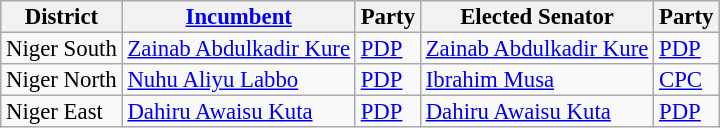<table class="sortable wikitable" style="font-size:95%;line-height:14px;">
<tr>
<th class="unsortable">District</th>
<th class="unsortable"><a href='#'>Incumbent</a></th>
<th>Party</th>
<th class="unsortable">Elected Senator</th>
<th>Party</th>
</tr>
<tr>
<td>Niger South</td>
<td><a href='#'>Zainab Abdulkadir Kure</a></td>
<td><a href='#'>PDP</a></td>
<td><a href='#'>Zainab Abdulkadir Kure</a></td>
<td><a href='#'>PDP</a></td>
</tr>
<tr>
<td>Niger North</td>
<td><a href='#'>Nuhu Aliyu Labbo</a></td>
<td><a href='#'>PDP</a></td>
<td><a href='#'>Ibrahim Musa</a></td>
<td><a href='#'>CPC</a></td>
</tr>
<tr>
<td>Niger East</td>
<td><a href='#'>Dahiru Awaisu Kuta</a></td>
<td><a href='#'>PDP</a></td>
<td><a href='#'>Dahiru Awaisu Kuta</a></td>
<td><a href='#'>PDP</a></td>
</tr>
</table>
